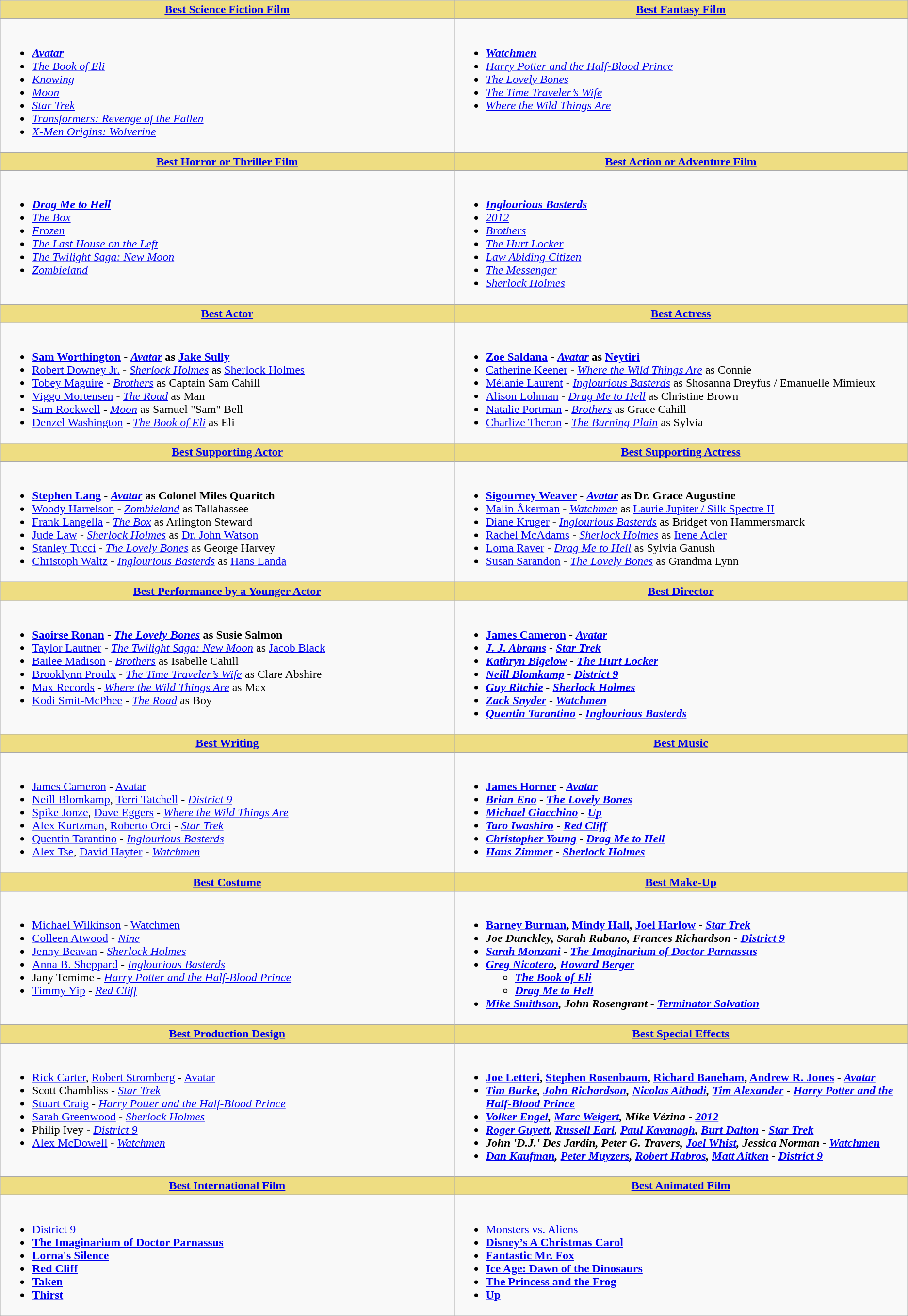<table class=wikitable>
<tr>
<th style="background:#EEDD82; width:50%"><a href='#'>Best Science Fiction Film</a></th>
<th style="background:#EEDD82; width:50%"><a href='#'>Best Fantasy Film</a></th>
</tr>
<tr>
<td valign="top"><br><ul><li><strong><em><a href='#'>Avatar</a></em></strong></li><li><em><a href='#'>The Book of Eli</a></em></li><li><em><a href='#'>Knowing</a></em></li><li><em><a href='#'>Moon</a></em></li><li><em><a href='#'>Star Trek</a></em></li><li><em><a href='#'>Transformers: Revenge of the Fallen</a></em></li><li><em><a href='#'>X-Men Origins: Wolverine</a></em></li></ul></td>
<td valign="top"><br><ul><li><strong><em><a href='#'>Watchmen</a></em></strong></li><li><em><a href='#'>Harry Potter and the Half-Blood Prince</a></em></li><li><em><a href='#'>The Lovely Bones</a></em></li><li><em><a href='#'>The Time Traveler’s Wife</a></em></li><li><em><a href='#'>Where the Wild Things Are</a></em></li></ul></td>
</tr>
<tr>
<th style="background:#EEDD82; width:50%"><a href='#'>Best Horror or Thriller Film</a></th>
<th style="background:#EEDD82; width:50%"><a href='#'>Best Action or Adventure Film</a></th>
</tr>
<tr>
<td valign="top"><br><ul><li><strong><em><a href='#'>Drag Me to Hell</a></em></strong></li><li><em><a href='#'>The Box</a></em></li><li><em><a href='#'>Frozen</a></em></li><li><em><a href='#'>The Last House on the Left</a></em></li><li><em><a href='#'>The Twilight Saga: New Moon</a></em></li><li><em><a href='#'>Zombieland</a></em></li></ul></td>
<td valign="top"><br><ul><li><strong><em><a href='#'>Inglourious Basterds</a></em></strong></li><li><em><a href='#'>2012</a></em></li><li><em><a href='#'>Brothers</a></em></li><li><em><a href='#'>The Hurt Locker</a></em></li><li><em><a href='#'>Law Abiding Citizen</a></em></li><li><em><a href='#'>The Messenger</a></em></li><li><em><a href='#'>Sherlock Holmes</a></em></li></ul></td>
</tr>
<tr>
<th style="background:#EEDD82; width:50%"><a href='#'>Best Actor</a></th>
<th style="background:#EEDD82; width:50%"><a href='#'>Best Actress</a></th>
</tr>
<tr>
<td valign="top"><br><ul><li><strong><a href='#'>Sam Worthington</a> - <em><a href='#'>Avatar</a></em> as <a href='#'>Jake Sully</a></strong></li><li><a href='#'>Robert Downey Jr.</a> - <em><a href='#'>Sherlock Holmes</a></em> as <a href='#'>Sherlock Holmes</a></li><li><a href='#'>Tobey Maguire</a> - <em><a href='#'>Brothers</a></em> as Captain Sam Cahill</li><li><a href='#'>Viggo Mortensen</a> - <em><a href='#'>The Road</a></em> as Man</li><li><a href='#'>Sam Rockwell</a> - <em><a href='#'>Moon</a></em> as Samuel "Sam" Bell</li><li><a href='#'>Denzel Washington</a> - <em><a href='#'>The Book of Eli</a></em> as Eli</li></ul></td>
<td valign="top"><br><ul><li><strong><a href='#'>Zoe Saldana</a> - <em><a href='#'>Avatar</a></em> as <a href='#'>Neytiri</a></strong></li><li><a href='#'>Catherine Keener</a> - <em><a href='#'>Where the Wild Things Are</a></em> as Connie</li><li><a href='#'>Mélanie Laurent</a> - <em><a href='#'>Inglourious Basterds</a></em> as Shosanna Dreyfus / Emanuelle Mimieux</li><li><a href='#'>Alison Lohman</a>  - <em><a href='#'>Drag Me to Hell</a></em> as Christine Brown</li><li><a href='#'>Natalie Portman</a> - <em><a href='#'>Brothers</a></em> as Grace Cahill</li><li><a href='#'>Charlize Theron</a> - <em><a href='#'>The Burning Plain</a></em> as Sylvia</li></ul></td>
</tr>
<tr>
<th style="background:#EEDD82; width:50%"><a href='#'>Best Supporting Actor</a></th>
<th style="background:#EEDD82; width:50%"><a href='#'>Best Supporting Actress</a></th>
</tr>
<tr>
<td valign="top"><br><ul><li><strong><a href='#'>Stephen Lang</a> - <em><a href='#'>Avatar</a></em> as Colonel Miles Quaritch</strong></li><li><a href='#'>Woody Harrelson</a> - <em><a href='#'>Zombieland</a></em> as Tallahassee</li><li><a href='#'>Frank Langella</a> - <em><a href='#'>The Box</a></em> as Arlington Steward</li><li><a href='#'>Jude Law</a> - <em><a href='#'>Sherlock Holmes</a></em> as <a href='#'>Dr. John Watson</a></li><li><a href='#'>Stanley Tucci</a> - <em><a href='#'>The Lovely Bones</a></em> as George Harvey</li><li><a href='#'>Christoph Waltz</a> - <em><a href='#'>Inglourious Basterds</a></em> as <a href='#'>Hans Landa</a></li></ul></td>
<td valign="top"><br><ul><li><strong><a href='#'>Sigourney Weaver</a> - <em><a href='#'>Avatar</a></em> as Dr. Grace Augustine</strong></li><li><a href='#'>Malin Åkerman</a> - <em><a href='#'>Watchmen</a></em> as <a href='#'>Laurie Jupiter / Silk Spectre II</a></li><li><a href='#'>Diane Kruger</a> - <em><a href='#'>Inglourious Basterds</a></em> as Bridget von Hammersmarck</li><li><a href='#'>Rachel McAdams</a> - <em><a href='#'>Sherlock Holmes</a></em> as <a href='#'>Irene Adler</a></li><li><a href='#'>Lorna Raver</a> - <em><a href='#'>Drag Me to Hell</a></em> as Sylvia Ganush</li><li><a href='#'>Susan Sarandon</a> - <em><a href='#'>The Lovely Bones</a></em> as Grandma Lynn</li></ul></td>
</tr>
<tr>
<th style="background:#EEDD82; width:50%"><a href='#'>Best Performance by a Younger Actor</a></th>
<th style="background:#EEDD82; width:50%"><a href='#'>Best Director</a></th>
</tr>
<tr>
<td valign="top"><br><ul><li><strong><a href='#'>Saoirse Ronan</a> - <em><a href='#'>The Lovely Bones</a></em> as Susie Salmon</strong></li><li><a href='#'>Taylor Lautner</a> - <em><a href='#'>The Twilight Saga: New Moon</a></em> as <a href='#'>Jacob Black</a></li><li><a href='#'>Bailee Madison</a> - <em><a href='#'>Brothers</a></em> as Isabelle Cahill</li><li><a href='#'>Brooklynn Proulx</a> - <em><a href='#'>The Time Traveler’s Wife</a></em> as Clare Abshire</li><li><a href='#'>Max Records</a> - <em><a href='#'>Where the Wild Things Are</a></em> as Max</li><li><a href='#'>Kodi Smit-McPhee</a> - <em><a href='#'>The Road</a></em> as Boy</li></ul></td>
<td valign="top"><br><ul><li><strong><a href='#'>James Cameron</a> - <em><a href='#'>Avatar</a><strong><em></li><li><a href='#'>J. J. Abrams</a> - </em><a href='#'>Star Trek</a><em></li><li><a href='#'>Kathryn Bigelow</a> - </em><a href='#'>The Hurt Locker</a><em></li><li><a href='#'>Neill Blomkamp</a> - </em><a href='#'>District 9</a><em></li><li><a href='#'>Guy Ritchie</a> - </em><a href='#'>Sherlock Holmes</a><em></li><li><a href='#'>Zack Snyder</a> - </em><a href='#'>Watchmen</a><em></li><li><a href='#'>Quentin Tarantino</a> - </em><a href='#'>Inglourious Basterds</a><em></li></ul></td>
</tr>
<tr>
<th style="background:#EEDD82; width:50%"><a href='#'>Best Writing</a></th>
<th style="background:#EEDD82; width:50%"><a href='#'>Best Music</a></th>
</tr>
<tr>
<td valign="top"><br><ul><li></strong><a href='#'>James Cameron</a> - </em><a href='#'>Avatar</a></em></strong></li><li><a href='#'>Neill Blomkamp</a>, <a href='#'>Terri Tatchell</a> - <em><a href='#'>District 9</a></em></li><li><a href='#'>Spike Jonze</a>, <a href='#'>Dave Eggers</a> - <em><a href='#'>Where the Wild Things Are</a></em></li><li><a href='#'>Alex Kurtzman</a>, <a href='#'>Roberto Orci</a> - <em><a href='#'>Star Trek</a></em></li><li><a href='#'>Quentin Tarantino</a> - <em><a href='#'>Inglourious Basterds</a></em></li><li><a href='#'>Alex Tse</a>, <a href='#'>David Hayter</a> - <em><a href='#'>Watchmen</a></em></li></ul></td>
<td valign="top"><br><ul><li><strong><a href='#'>James Horner</a> - <em><a href='#'>Avatar</a><strong><em></li><li><a href='#'>Brian Eno</a> - </em><a href='#'>The Lovely Bones</a><em></li><li><a href='#'>Michael Giacchino</a> - </em><a href='#'>Up</a><em></li><li><a href='#'>Taro Iwashiro</a> - </em><a href='#'>Red Cliff</a><em></li><li><a href='#'>Christopher Young</a> - </em><a href='#'>Drag Me to Hell</a><em></li><li><a href='#'>Hans Zimmer</a> - </em><a href='#'>Sherlock Holmes</a><em></li></ul></td>
</tr>
<tr>
<th style="background:#EEDD82; width:50%"><a href='#'>Best Costume</a></th>
<th style="background:#EEDD82; width:50%"><a href='#'>Best Make-Up</a></th>
</tr>
<tr>
<td valign="top"><br><ul><li></strong><a href='#'>Michael Wilkinson</a> - </em><a href='#'>Watchmen</a></em></strong></li><li><a href='#'>Colleen Atwood</a> - <em><a href='#'>Nine</a></em></li><li><a href='#'>Jenny Beavan</a> - <em><a href='#'>Sherlock Holmes</a></em></li><li><a href='#'>Anna B. Sheppard</a> - <em><a href='#'>Inglourious Basterds</a></em></li><li>Jany Temime - <em><a href='#'>Harry Potter and the Half-Blood Prince</a></em></li><li><a href='#'>Timmy Yip</a> - <em><a href='#'>Red Cliff</a></em></li></ul></td>
<td valign="top"><br><ul><li><strong><a href='#'>Barney Burman</a>, <a href='#'>Mindy Hall</a>, <a href='#'>Joel Harlow</a> - <em><a href='#'>Star Trek</a><strong><em></li><li>Joe Dunckley, Sarah Rubano, Frances Richardson - </em><a href='#'>District 9</a><em></li><li><a href='#'>Sarah Monzani</a> - </em><a href='#'>The Imaginarium of Doctor Parnassus</a><em></li><li><a href='#'>Greg Nicotero</a>, <a href='#'>Howard Berger</a><ul><li></em><a href='#'>The Book of Eli</a><em></li><li></em><a href='#'>Drag Me to Hell</a><em></li></ul></li><li><a href='#'>Mike Smithson</a>, John Rosengrant - </em><a href='#'>Terminator Salvation</a><em></li></ul></td>
</tr>
<tr>
<th style="background:#EEDD82; width:50%"><a href='#'>Best Production Design</a></th>
<th style="background:#EEDD82; width:50%"><a href='#'>Best Special Effects</a></th>
</tr>
<tr>
<td valign="top"><br><ul><li></strong><a href='#'>Rick Carter</a>, <a href='#'>Robert Stromberg</a> - </em><a href='#'>Avatar</a></em></strong></li><li>Scott Chambliss - <em><a href='#'>Star Trek</a></em></li><li><a href='#'>Stuart Craig</a> - <em><a href='#'>Harry Potter and the Half-Blood Prince</a></em></li><li><a href='#'>Sarah Greenwood</a> - <em><a href='#'>Sherlock Holmes</a></em></li><li>Philip Ivey - <em><a href='#'>District 9</a></em></li><li><a href='#'>Alex McDowell</a> - <em><a href='#'>Watchmen</a></em></li></ul></td>
<td valign="top"><br><ul><li><strong><a href='#'>Joe Letteri</a>, <a href='#'>Stephen Rosenbaum</a>, <a href='#'>Richard Baneham</a>, <a href='#'>Andrew R. Jones</a> - <em><a href='#'>Avatar</a><strong><em></li><li><a href='#'>Tim Burke</a>, <a href='#'>John Richardson</a>, <a href='#'>Nicolas Aithadi</a>, <a href='#'>Tim Alexander</a> - </em><a href='#'>Harry Potter and the Half-Blood Prince</a><em></li><li><a href='#'>Volker Engel</a>, <a href='#'>Marc Weigert</a>, Mike Vézina - </em><a href='#'>2012</a><em></li><li><a href='#'>Roger Guyett</a>, <a href='#'>Russell Earl</a>, <a href='#'>Paul Kavanagh</a>, <a href='#'>Burt Dalton</a> - </em><a href='#'>Star Trek</a><em></li><li>John 'D.J.' Des Jardin, Peter G. Travers, <a href='#'>Joel Whist</a>, Jessica Norman - </em><a href='#'>Watchmen</a><em></li><li><a href='#'>Dan Kaufman</a>, <a href='#'>Peter Muyzers</a>, <a href='#'>Robert Habros</a>, <a href='#'>Matt Aitken</a> - </em><a href='#'>District 9</a><em></li></ul></td>
</tr>
<tr>
<th style="background:#EEDD82; width:50%"><a href='#'>Best International Film</a></th>
<th style="background:#EEDD82; width:50%"><a href='#'>Best Animated Film</a></th>
</tr>
<tr>
<td valign="top"><br><ul><li></em></strong><a href='#'>District 9</a><strong><em></li><li></em><a href='#'>The Imaginarium of Doctor Parnassus</a><em></li><li></em><a href='#'>Lorna's Silence</a><em></li><li></em><a href='#'>Red Cliff</a><em></li><li></em><a href='#'>Taken</a><em></li><li></em><a href='#'>Thirst</a><em></li></ul></td>
<td valign="top"><br><ul><li></em></strong><a href='#'>Monsters vs. Aliens</a><strong><em></li><li></em><a href='#'>Disney’s A Christmas Carol</a><em></li><li></em><a href='#'>Fantastic Mr. Fox</a><em></li><li></em><a href='#'>Ice Age: Dawn of the Dinosaurs</a><em></li><li></em><a href='#'>The Princess and the Frog</a><em></li><li></em><a href='#'>Up</a><em></li></ul></td>
</tr>
</table>
